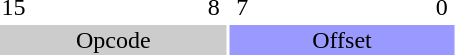<table style="text-align:center;">
<tr>
<td style="width:15px;">15</td>
<td style="width:15px;"></td>
<td style="width:15px;"></td>
<td style="width:15px;"></td>
<td style="width:15px;"></td>
<td style="width:15px;"></td>
<td style="width:15px;"></td>
<td style="width:15px;">8</td>
<td style="width:15px;">7</td>
<td style="width:15px;"></td>
<td style="width:15px;"></td>
<td style="width:15px;"></td>
<td style="width:15px;"></td>
<td style="width:15px;"></td>
<td style="width:15px;"></td>
<td style="width:15px;">0</td>
</tr>
<tr>
<td colspan="8" style="background-color:#CCC;">Opcode</td>
<td colspan="8" style="background-color:#99F;">Offset</td>
</tr>
</table>
